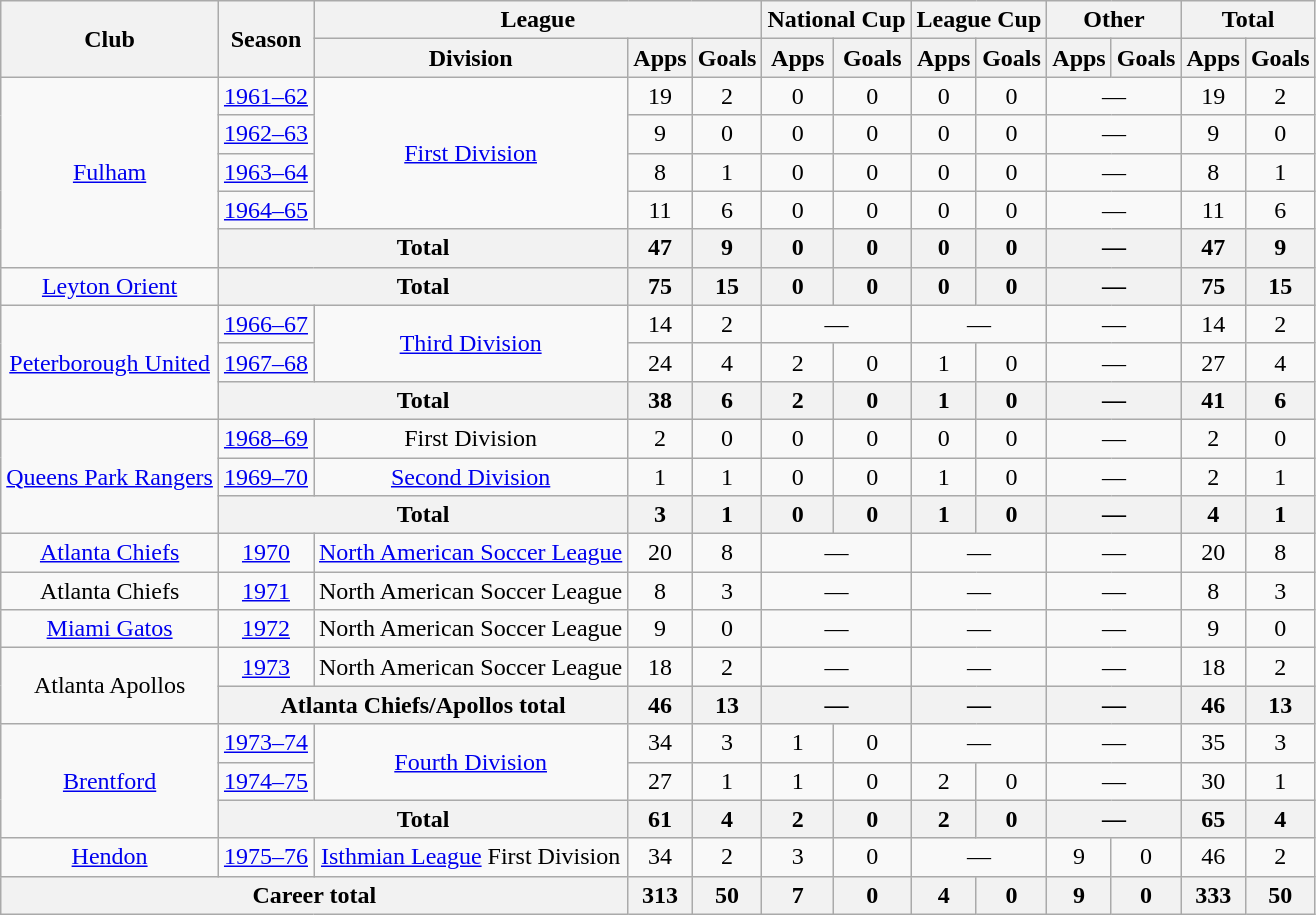<table class="wikitable" style="text-align: center;">
<tr>
<th rowspan="2">Club</th>
<th rowspan="2">Season</th>
<th colspan="3">League</th>
<th colspan="2">National Cup</th>
<th colspan="2">League Cup</th>
<th colspan="2">Other</th>
<th colspan="2">Total</th>
</tr>
<tr>
<th>Division</th>
<th>Apps</th>
<th>Goals</th>
<th>Apps</th>
<th>Goals</th>
<th>Apps</th>
<th>Goals</th>
<th>Apps</th>
<th>Goals</th>
<th>Apps</th>
<th>Goals</th>
</tr>
<tr>
<td rowspan="5"><a href='#'>Fulham</a></td>
<td><a href='#'>1961–62</a></td>
<td rowspan="4"><a href='#'>First Division</a></td>
<td>19</td>
<td>2</td>
<td>0</td>
<td>0</td>
<td>0</td>
<td>0</td>
<td colspan="2">—</td>
<td>19</td>
<td>2</td>
</tr>
<tr>
<td><a href='#'>1962–63</a></td>
<td>9</td>
<td>0</td>
<td>0</td>
<td>0</td>
<td>0</td>
<td>0</td>
<td colspan="2">—</td>
<td>9</td>
<td>0</td>
</tr>
<tr>
<td><a href='#'>1963–64</a></td>
<td>8</td>
<td>1</td>
<td>0</td>
<td>0</td>
<td>0</td>
<td>0</td>
<td colspan="2">—</td>
<td>8</td>
<td>1</td>
</tr>
<tr>
<td><a href='#'>1964–65</a></td>
<td>11</td>
<td>6</td>
<td>0</td>
<td>0</td>
<td>0</td>
<td>0</td>
<td colspan="2">—</td>
<td>11</td>
<td>6</td>
</tr>
<tr>
<th colspan="2">Total</th>
<th>47</th>
<th>9</th>
<th>0</th>
<th>0</th>
<th>0</th>
<th>0</th>
<th colspan="2">—</th>
<th>47</th>
<th>9</th>
</tr>
<tr>
<td><a href='#'>Leyton Orient</a></td>
<th colspan="2">Total</th>
<th>75</th>
<th>15</th>
<th>0</th>
<th>0</th>
<th>0</th>
<th>0</th>
<th colspan="2">—</th>
<th>75</th>
<th>15</th>
</tr>
<tr>
<td rowspan="3"><a href='#'>Peterborough United</a></td>
<td><a href='#'>1966–67</a></td>
<td rowspan="2"><a href='#'>Third Division</a></td>
<td>14</td>
<td>2</td>
<td colspan="2">—</td>
<td colspan="2">—</td>
<td colspan="2">—</td>
<td>14</td>
<td>2</td>
</tr>
<tr>
<td><a href='#'>1967–68</a></td>
<td>24</td>
<td>4</td>
<td>2</td>
<td>0</td>
<td>1</td>
<td>0</td>
<td colspan="2">—</td>
<td>27</td>
<td>4</td>
</tr>
<tr>
<th colspan="2">Total</th>
<th>38</th>
<th>6</th>
<th>2</th>
<th>0</th>
<th>1</th>
<th>0</th>
<th colspan="2">—</th>
<th>41</th>
<th>6</th>
</tr>
<tr>
<td rowspan="3"><a href='#'>Queens Park Rangers</a></td>
<td><a href='#'>1968–69</a></td>
<td>First Division</td>
<td>2</td>
<td>0</td>
<td>0</td>
<td>0</td>
<td>0</td>
<td>0</td>
<td colspan="2">—</td>
<td>2</td>
<td>0</td>
</tr>
<tr>
<td><a href='#'>1969–70</a></td>
<td><a href='#'>Second Division</a></td>
<td>1</td>
<td>1</td>
<td>0</td>
<td>0</td>
<td>1</td>
<td>0</td>
<td colspan="2">—</td>
<td>2</td>
<td>1</td>
</tr>
<tr>
<th colspan="2">Total</th>
<th>3</th>
<th>1</th>
<th>0</th>
<th>0</th>
<th>1</th>
<th>0</th>
<th colspan="2">—</th>
<th>4</th>
<th>1</th>
</tr>
<tr>
<td><a href='#'>Atlanta Chiefs</a></td>
<td><a href='#'>1970</a></td>
<td><a href='#'>North American Soccer League</a></td>
<td>20</td>
<td>8</td>
<td colspan="2">—</td>
<td colspan="2">—</td>
<td colspan="2">—</td>
<td>20</td>
<td>8</td>
</tr>
<tr>
<td>Atlanta Chiefs</td>
<td><a href='#'>1971</a></td>
<td>North American Soccer League</td>
<td>8</td>
<td>3</td>
<td colspan="2">—</td>
<td colspan="2">—</td>
<td colspan="2">—</td>
<td>8</td>
<td>3</td>
</tr>
<tr>
<td><a href='#'>Miami Gatos</a></td>
<td><a href='#'>1972</a></td>
<td>North American Soccer League</td>
<td>9</td>
<td>0</td>
<td colspan="2">—</td>
<td colspan="2">—</td>
<td colspan="2">—</td>
<td>9</td>
<td>0</td>
</tr>
<tr>
<td rowspan="2">Atlanta Apollos</td>
<td><a href='#'>1973</a></td>
<td>North American Soccer League</td>
<td>18</td>
<td>2</td>
<td colspan="2">—</td>
<td colspan="2">—</td>
<td colspan="2">—</td>
<td>18</td>
<td>2</td>
</tr>
<tr>
<th colspan="2">Atlanta Chiefs/Apollos total</th>
<th>46</th>
<th>13</th>
<th colspan="2">—</th>
<th colspan="2">—</th>
<th colspan="2">—</th>
<th>46</th>
<th>13</th>
</tr>
<tr>
<td rowspan="3"><a href='#'>Brentford</a></td>
<td><a href='#'>1973–74</a></td>
<td rowspan="2"><a href='#'>Fourth Division</a></td>
<td>34</td>
<td>3</td>
<td>1</td>
<td>0</td>
<td colspan="2">—</td>
<td colspan="2">—</td>
<td>35</td>
<td>3</td>
</tr>
<tr>
<td><a href='#'>1974–75</a></td>
<td>27</td>
<td>1</td>
<td>1</td>
<td>0</td>
<td>2</td>
<td>0</td>
<td colspan="2">—</td>
<td>30</td>
<td>1</td>
</tr>
<tr>
<th colspan="2">Total</th>
<th>61</th>
<th>4</th>
<th>2</th>
<th>0</th>
<th>2</th>
<th>0</th>
<th colspan="2">—</th>
<th>65</th>
<th>4</th>
</tr>
<tr>
<td><a href='#'>Hendon</a></td>
<td><a href='#'>1975–76</a></td>
<td><a href='#'>Isthmian League</a> First Division</td>
<td>34</td>
<td>2</td>
<td>3</td>
<td>0</td>
<td colspan="2">—</td>
<td>9</td>
<td>0</td>
<td>46</td>
<td>2</td>
</tr>
<tr>
<th colspan="3">Career total</th>
<th>313</th>
<th>50</th>
<th>7</th>
<th>0</th>
<th>4</th>
<th>0</th>
<th>9</th>
<th>0</th>
<th>333</th>
<th>50</th>
</tr>
</table>
